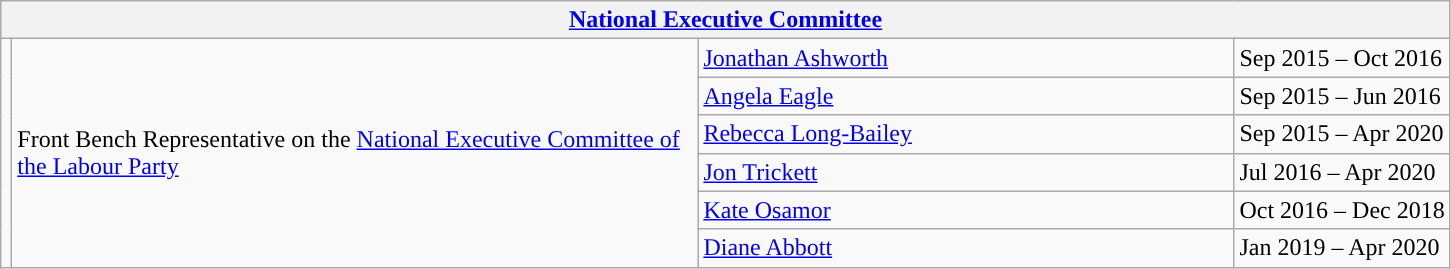<table class="wikitable">
<tr>
<th colspan="5"><a href='#'>National Executive Committee</a></th>
</tr>
<tr>
<td rowspan="6" style="background: "></td>
<td rowspan="6" style="width: 450px;">Front Bench Representative on the <a href='#'>National Executive Committee of the Labour Party</a></td>
<td colspan="2" style="width: 350px;"><a href='#'>Jonathan Ashworth</a></td>
<td>Sep 2015 – Oct 2016</td>
</tr>
<tr>
<td><a href='#'>Angela Eagle</a></td>
<td colspan="2">Sep 2015 – Jun 2016</td>
</tr>
<tr>
<td><a href='#'>Rebecca Long-Bailey</a></td>
<td colspan="2">Sep 2015 – Apr 2020</td>
</tr>
<tr>
<td><a href='#'>Jon Trickett</a></td>
<td colspan="2">Jul 2016 – Apr 2020</td>
</tr>
<tr>
<td><a href='#'>Kate Osamor</a></td>
<td colspan="2">Oct 2016 – Dec 2018</td>
</tr>
<tr>
<td><a href='#'>Diane Abbott</a></td>
<td colspan="2">Jan 2019 – Apr 2020</td>
</tr>
</table>
